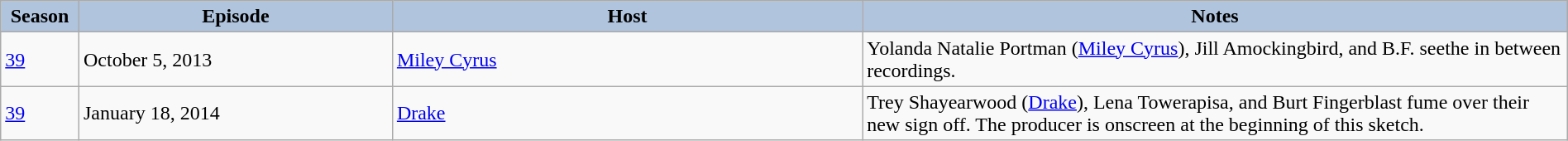<table class="wikitable" style="width:100%;">
<tr>
<th style="background:#B0C4DE;" width="5%">Season</th>
<th style="background:#B0C4DE;" width="20%">Episode</th>
<th style="background:#B0C4DE;" width="30%">Host</th>
<th style="background:#B0C4DE;" width="45%">Notes</th>
</tr>
<tr>
<td><a href='#'>39</a></td>
<td>October 5, 2013</td>
<td><a href='#'>Miley Cyrus</a></td>
<td>Yolanda Natalie Portman (<a href='#'>Miley Cyrus</a>), Jill Amockingbird, and B.F. seethe in between recordings.</td>
</tr>
<tr>
<td><a href='#'>39</a></td>
<td>January 18, 2014</td>
<td><a href='#'>Drake</a></td>
<td>Trey Shayearwood (<a href='#'>Drake</a>), Lena Towerapisa, and Burt Fingerblast fume over their new sign off. The producer is onscreen at the beginning of this sketch.</td>
</tr>
</table>
